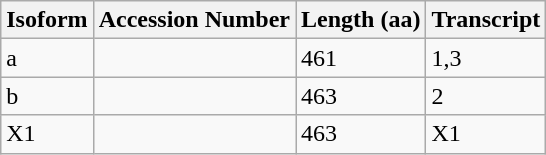<table class="wikitable">
<tr>
<th>Isoform</th>
<th>Accession Number</th>
<th>Length (aa)</th>
<th>Transcript</th>
</tr>
<tr>
<td>a</td>
<td><br></td>
<td>461</td>
<td>1,3</td>
</tr>
<tr>
<td>b</td>
<td></td>
<td>463</td>
<td>2</td>
</tr>
<tr>
<td>X1</td>
<td></td>
<td>463</td>
<td>X1</td>
</tr>
</table>
